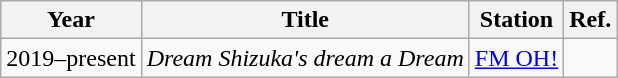<table class="wikitable">
<tr>
<th>Year</th>
<th>Title</th>
<th>Station</th>
<th>Ref.</th>
</tr>
<tr>
<td>2019–present</td>
<td><em>Dream Shizuka's dream a Dream</em></td>
<td><a href='#'>FM OH!</a></td>
<td></td>
</tr>
</table>
